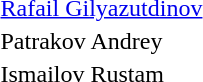<table>
<tr>
<th></th>
<td> <a href='#'>Rafail Gilyazutdinov</a></td>
</tr>
<tr>
<th></th>
<td>Patrakov Andrey</td>
</tr>
<tr>
<th></th>
<td>Ismailov Rustam</td>
</tr>
</table>
